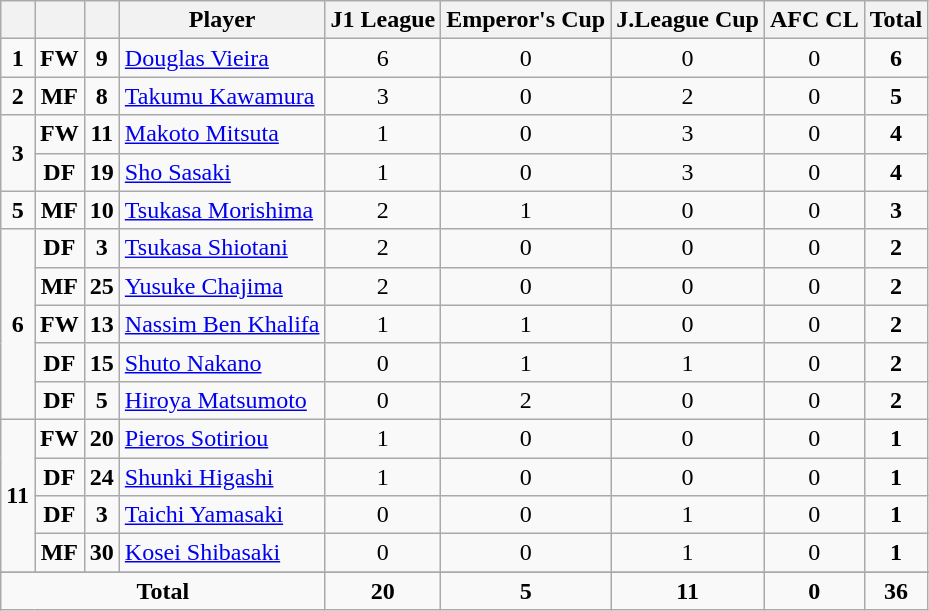<table class="wikitable sortable" style="text-align:center">
<tr>
<th></th>
<th></th>
<th></th>
<th>Player</th>
<th>J1 League</th>
<th>Emperor's Cup</th>
<th>J.League Cup</th>
<th>AFC CL</th>
<th><strong>Total</strong></th>
</tr>
<tr>
<td rowspan="1"><strong>1</strong></td>
<td><strong>FW</strong></td>
<td><strong>9</strong></td>
<td style="text-align:left;"> <a href='#'>Douglas Vieira</a></td>
<td>6</td>
<td>0</td>
<td>0</td>
<td>0</td>
<td><strong>6</strong></td>
</tr>
<tr>
<td rowspan="1"><strong>2</strong></td>
<td><strong>MF</strong></td>
<td><strong>8</strong></td>
<td style="text-align:left;"> <a href='#'>Takumu Kawamura</a></td>
<td>3</td>
<td>0</td>
<td>2</td>
<td>0</td>
<td><strong>5</strong></td>
</tr>
<tr>
<td rowspan="2"><strong>3</strong></td>
<td><strong>FW</strong></td>
<td><strong>11</strong></td>
<td style="text-align:left;"> <a href='#'>Makoto Mitsuta</a></td>
<td>1</td>
<td>0</td>
<td>3</td>
<td>0</td>
<td><strong>4</strong></td>
</tr>
<tr>
<td><strong>DF</strong></td>
<td><strong>19</strong></td>
<td style="text-align:left;"> <a href='#'>Sho Sasaki</a></td>
<td>1</td>
<td>0</td>
<td>3</td>
<td>0</td>
<td><strong>4</strong></td>
</tr>
<tr>
<td rowspan="1"><strong>5</strong></td>
<td><strong>MF</strong></td>
<td><strong>10</strong></td>
<td style="text-align:left;"> <a href='#'>Tsukasa Morishima</a></td>
<td>2</td>
<td>1</td>
<td>0</td>
<td>0</td>
<td><strong>3</strong></td>
</tr>
<tr>
<td rowspan="5"><strong>6</strong></td>
<td><strong>DF</strong></td>
<td><strong>3</strong></td>
<td style="text-align:left;"> <a href='#'>Tsukasa Shiotani</a></td>
<td>2</td>
<td>0</td>
<td>0</td>
<td>0</td>
<td><strong>2</strong></td>
</tr>
<tr>
<td><strong>MF</strong></td>
<td><strong>25</strong></td>
<td style="text-align:left;"> <a href='#'>Yusuke Chajima</a></td>
<td>2</td>
<td>0</td>
<td>0</td>
<td>0</td>
<td><strong>2</strong></td>
</tr>
<tr>
<td><strong>FW</strong></td>
<td><strong>13</strong></td>
<td style="text-align:left;"> <a href='#'>Nassim Ben Khalifa</a></td>
<td>1</td>
<td>1</td>
<td>0</td>
<td>0</td>
<td><strong>2</strong></td>
</tr>
<tr>
<td><strong>DF</strong></td>
<td><strong>15</strong></td>
<td style="text-align:left;"> <a href='#'>Shuto Nakano</a></td>
<td>0</td>
<td>1</td>
<td>1</td>
<td>0</td>
<td><strong>2</strong></td>
</tr>
<tr>
<td><strong>DF</strong></td>
<td><strong>5</strong></td>
<td style="text-align:left;"> <a href='#'>Hiroya Matsumoto</a></td>
<td>0</td>
<td>2</td>
<td>0</td>
<td>0</td>
<td><strong>2</strong></td>
</tr>
<tr>
<td rowspan="4"><strong>11</strong></td>
<td><strong>FW</strong></td>
<td><strong>20</strong></td>
<td style="text-align:left;"> <a href='#'>Pieros Sotiriou</a></td>
<td>1</td>
<td>0</td>
<td>0</td>
<td>0</td>
<td><strong>1</strong></td>
</tr>
<tr>
<td><strong>DF</strong></td>
<td><strong>24</strong></td>
<td style="text-align:left;"> <a href='#'>Shunki Higashi</a></td>
<td>1</td>
<td>0</td>
<td>0</td>
<td>0</td>
<td><strong>1</strong></td>
</tr>
<tr>
<td><strong>DF</strong></td>
<td><strong>3</strong></td>
<td style="text-align:left;"> <a href='#'>Taichi Yamasaki</a></td>
<td>0</td>
<td>0</td>
<td>1</td>
<td>0</td>
<td><strong>1</strong></td>
</tr>
<tr>
<td><strong>MF</strong></td>
<td><strong>30</strong></td>
<td style="text-align:left;"> <a href='#'>Kosei Shibasaki</a></td>
<td>0</td>
<td>0</td>
<td>1</td>
<td>0</td>
<td><strong>1</strong></td>
</tr>
<tr>
</tr>
<tr class="sortbottom">
<td colspan="4"><strong>Total</strong></td>
<td><strong>20</strong></td>
<td><strong>5</strong></td>
<td><strong>11</strong></td>
<td><strong>0</strong></td>
<td><strong>36</strong></td>
</tr>
</table>
